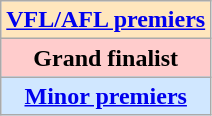<table class="wikitable" align="center">
<tr>
<td align="center" bgcolor="FFE6BD"><strong><a href='#'>VFL/AFL premiers</a></strong></td>
</tr>
<tr>
<td align="center" bgcolor="FFCCCC"><strong>Grand finalist</strong></td>
</tr>
<tr>
<td align="center" bgcolor="D0E7FF"><strong><a href='#'>Minor premiers</a></strong></td>
</tr>
</table>
